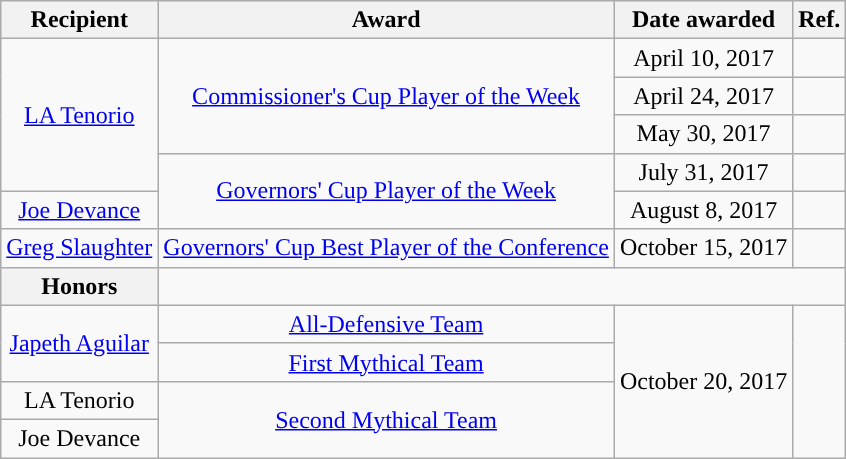<table class="wikitable sortable sortable" style="text-align: center">
<tr>
<th>Recipient</th>
<th>Award</th>
<th>Date awarded</th>
<th>Ref.</th>
</tr>
<tr>
<td rowspan=4><a href='#'>LA Tenorio</a></td>
<td rowspan=3><a href='#'>Commissioner's Cup Player of the Week</a></td>
<td>April 10, 2017</td>
<td></td>
</tr>
<tr>
<td>April 24, 2017</td>
<td></td>
</tr>
<tr>
<td>May 30, 2017</td>
<td></td>
</tr>
<tr>
<td rowspan=2><a href='#'>Governors' Cup Player of the Week</a></td>
<td>July 31, 2017</td>
<td></td>
</tr>
<tr>
<td><a href='#'>Joe Devance</a></td>
<td>August 8, 2017</td>
<td></td>
</tr>
<tr>
<td><a href='#'>Greg Slaughter</a></td>
<td><a href='#'>Governors' Cup Best Player of the Conference</a></td>
<td>October 15, 2017</td>
<td></td>
</tr>
<tr>
<th>Honors</th>
</tr>
<tr>
<td rowspan=2><a href='#'>Japeth Aguilar</a></td>
<td><a href='#'>All-Defensive Team</a></td>
<td rowspan=4>October 20, 2017</td>
<td align=center rowspan=4></td>
</tr>
<tr>
<td><a href='#'>First Mythical Team</a></td>
</tr>
<tr>
<td>LA Tenorio</td>
<td rowspan=2><a href='#'>Second Mythical Team</a></td>
</tr>
<tr>
<td>Joe Devance</td>
</tr>
</table>
